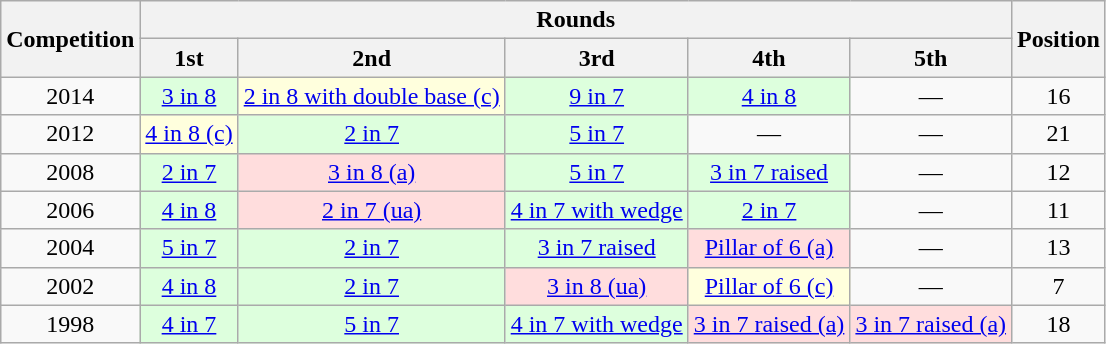<table class="wikitable sortable" style="text-align:center">
<tr>
<th rowspan="2" style="vertical-align:center;">Competition</th>
<th colspan="5">Rounds</th>
<th rowspan="2" style="vertical-align:center;">Position</th>
</tr>
<tr>
<th class="unsortable">1st</th>
<th class="unsortable">2nd</th>
<th class="unsortable">3rd</th>
<th class="unsortable">4th</th>
<th class="unsortable">5th</th>
</tr>
<tr>
<td>2014</td>
<td style="background: #ddffdd"><a href='#'>3 in 8</a></td>
<td style="background: #ffffdd"><a href='#'>2 in 8 with double base (c)</a></td>
<td style="background: #ddffdd"><a href='#'>9 in 7</a></td>
<td style="background: #ddffdd"><a href='#'>4 in 8</a></td>
<td>—</td>
<td>16</td>
</tr>
<tr>
<td>2012</td>
<td style="background: #ffffdd"><a href='#'>4 in 8 (c)</a></td>
<td style="background: #ddffdd"><a href='#'>2 in 7</a></td>
<td style="background: #ddffdd"><a href='#'>5 in 7</a></td>
<td>—</td>
<td>—</td>
<td>21</td>
</tr>
<tr>
<td>2008</td>
<td style="background: #ddffdd"><a href='#'>2 in 7</a></td>
<td style="background: #ffdddd"><a href='#'>3 in 8 (a)</a></td>
<td style="background: #ddffdd"><a href='#'>5 in 7</a></td>
<td style="background: #ddffdd"><a href='#'>3 in 7 raised</a></td>
<td>—</td>
<td>12</td>
</tr>
<tr>
<td>2006</td>
<td style="background: #ddffdd"><a href='#'>4 in 8</a></td>
<td style="background: #ffdddd"><a href='#'>2 in 7 (ua)</a></td>
<td style="background: #ddffdd"><a href='#'>4 in 7 with wedge</a></td>
<td style="background: #ddffdd"><a href='#'>2 in 7</a></td>
<td>—</td>
<td>11</td>
</tr>
<tr>
<td>2004</td>
<td style="background: #ddffdd"><a href='#'>5 in 7</a></td>
<td style="background: #ddffdd"><a href='#'>2 in 7</a></td>
<td style="background: #ddffdd"><a href='#'>3 in 7 raised</a></td>
<td style="background: #ffdddd"><a href='#'>Pillar of 6 (a)</a></td>
<td>—</td>
<td>13</td>
</tr>
<tr>
<td>2002</td>
<td style="background: #ddffdd"><a href='#'>4 in 8</a></td>
<td style="background: #ddffdd"><a href='#'>2 in 7</a></td>
<td style="background: #ffdddd"><a href='#'>3 in 8 (ua)</a></td>
<td style="background: #ffffdd"><a href='#'>Pillar of 6 (c)</a></td>
<td>—</td>
<td>7</td>
</tr>
<tr>
<td>1998</td>
<td style="background: #ddffdd"><a href='#'>4 in 7</a></td>
<td style="background: #ddffdd"><a href='#'>5 in 7</a></td>
<td style="background: #ddffdd"><a href='#'>4 in 7 with wedge</a></td>
<td style="background: #ffdddd"><a href='#'>3 in 7 raised (a)</a></td>
<td style="background: #ffdddd"><a href='#'>3 in 7 raised (a)</a></td>
<td>18</td>
</tr>
</table>
